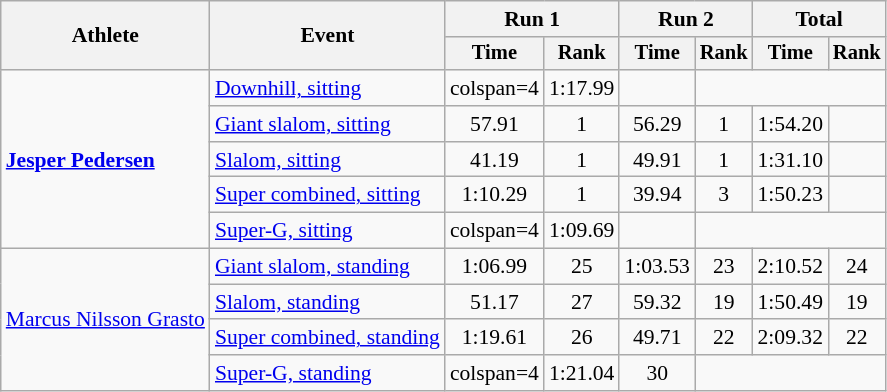<table class="wikitable" style="font-size:90%">
<tr>
<th rowspan=2>Athlete</th>
<th rowspan=2>Event</th>
<th colspan=2>Run 1</th>
<th colspan=2>Run 2</th>
<th colspan=2>Total</th>
</tr>
<tr style="font-size:95%">
<th>Time</th>
<th>Rank</th>
<th>Time</th>
<th>Rank</th>
<th>Time</th>
<th>Rank</th>
</tr>
<tr align=center>
<td style="text-align:left;" rowspan="5"><strong><a href='#'>Jesper Pedersen</a></strong></td>
<td align=left><a href='#'>Downhill, sitting</a></td>
<td>colspan=4 </td>
<td>1:17.99</td>
<td></td>
</tr>
<tr align=center>
<td align=left><a href='#'>Giant slalom, sitting</a></td>
<td>57.91</td>
<td>1</td>
<td>56.29</td>
<td>1</td>
<td>1:54.20</td>
<td></td>
</tr>
<tr align=center>
<td align=left><a href='#'>Slalom, sitting</a></td>
<td>41.19</td>
<td>1</td>
<td>49.91</td>
<td>1</td>
<td>1:31.10</td>
<td></td>
</tr>
<tr align=center>
<td align=left><a href='#'>Super combined, sitting</a></td>
<td>1:10.29</td>
<td>1</td>
<td>39.94</td>
<td>3</td>
<td>1:50.23</td>
<td></td>
</tr>
<tr align=center>
<td align=left><a href='#'>Super-G, sitting</a></td>
<td>colspan=4 </td>
<td>1:09.69</td>
<td></td>
</tr>
<tr align=center>
<td style="text-align:left;" rowspan="4"><a href='#'>Marcus Nilsson Grasto</a></td>
<td align=left><a href='#'>Giant slalom, standing</a></td>
<td>1:06.99</td>
<td>25</td>
<td>1:03.53</td>
<td>23</td>
<td>2:10.52</td>
<td>24</td>
</tr>
<tr align=center>
<td align=left><a href='#'>Slalom, standing</a></td>
<td>51.17</td>
<td>27</td>
<td>59.32</td>
<td>19</td>
<td>1:50.49</td>
<td>19</td>
</tr>
<tr align=center>
<td align=left><a href='#'>Super combined, standing</a></td>
<td>1:19.61</td>
<td>26</td>
<td>49.71</td>
<td>22</td>
<td>2:09.32</td>
<td>22</td>
</tr>
<tr align=center>
<td align=left><a href='#'>Super-G, standing</a></td>
<td>colspan=4 </td>
<td>1:21.04</td>
<td>30</td>
</tr>
</table>
